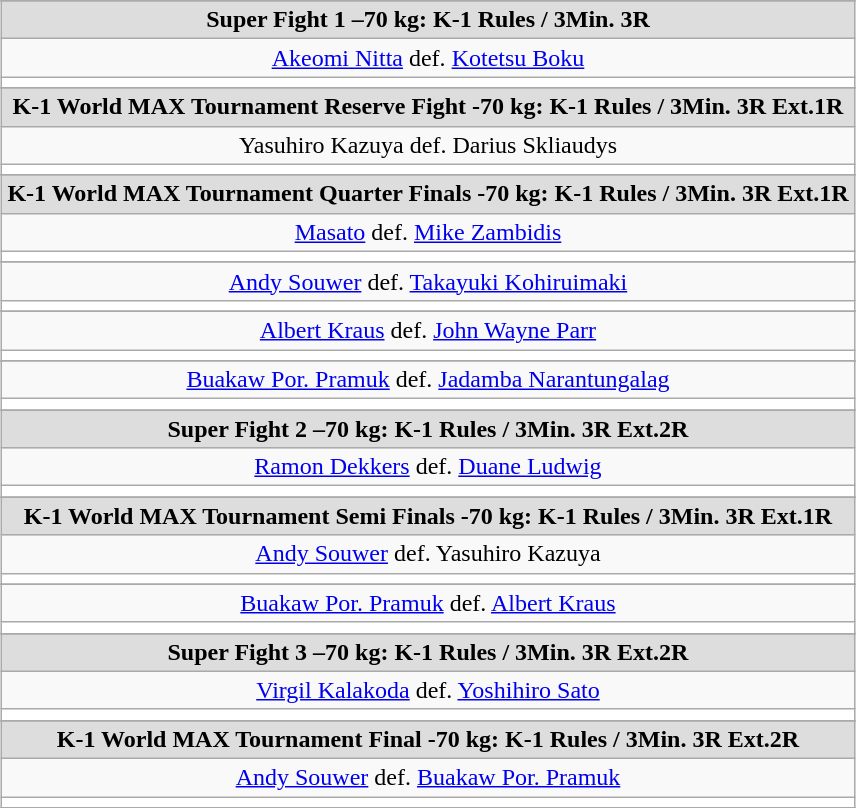<table class="wikitable" style="clear:both; margin:1.5em auto; text-align:center;">
<tr>
</tr>
<tr align="center"  bgcolor="#dddddd">
<td><strong>Super Fight 1 –70 kg: K-1 Rules / 3Min. 3R</strong></td>
</tr>
<tr align="center"  bgcolor=>
<td align=center> <a href='#'>Akeomi Nitta</a> def. <a href='#'>Kotetsu Boku</a> </td>
</tr>
<tr>
<th style=background:white colspan=2></th>
</tr>
<tr>
</tr>
<tr align="center"  bgcolor="#dddddd">
<td><strong>K-1 World MAX Tournament Reserve Fight -70 kg: K-1 Rules / 3Min. 3R Ext.1R</strong></td>
</tr>
<tr align="center"  bgcolor=>
<td align=center> Yasuhiro Kazuya def. Darius Skliaudys </td>
</tr>
<tr>
<th style=background:white colspan=2></th>
</tr>
<tr>
</tr>
<tr align="center"  bgcolor="#dddddd">
<td><strong>K-1 World MAX Tournament Quarter Finals -70 kg: K-1 Rules / 3Min. 3R Ext.1R</strong></td>
</tr>
<tr align="center"  bgcolor=>
<td align=center> <a href='#'>Masato</a> def. <a href='#'>Mike Zambidis</a> </td>
</tr>
<tr>
<th style=background:white colspan=2></th>
</tr>
<tr>
</tr>
<tr align="center"  bgcolor=>
<td align=center> <a href='#'>Andy Souwer</a> def. <a href='#'>Takayuki Kohiruimaki</a> </td>
</tr>
<tr>
<th style=background:white colspan=2></th>
</tr>
<tr>
</tr>
<tr align="center"  bgcolor=>
<td align=center> <a href='#'>Albert Kraus</a> def. <a href='#'>John Wayne Parr</a> </td>
</tr>
<tr>
<th style=background:white colspan=2></th>
</tr>
<tr>
</tr>
<tr align="center"  bgcolor=>
<td align=center> <a href='#'>Buakaw Por. Pramuk</a> def. <a href='#'>Jadamba Narantungalag</a> </td>
</tr>
<tr>
<th style=background:white colspan=2></th>
</tr>
<tr>
</tr>
<tr align="center"  bgcolor="#dddddd">
<td><strong>Super Fight 2 –70 kg: K-1 Rules / 3Min. 3R Ext.2R</strong></td>
</tr>
<tr align="center"  bgcolor=>
<td align=center> <a href='#'>Ramon Dekkers</a> def. <a href='#'>Duane Ludwig</a> </td>
</tr>
<tr>
<th style=background:white colspan=2></th>
</tr>
<tr>
</tr>
<tr align="center"  bgcolor="#dddddd">
<td><strong>K-1 World MAX Tournament Semi Finals -70 kg: K-1 Rules / 3Min. 3R Ext.1R</strong></td>
</tr>
<tr align="center"  bgcolor=>
<td align=center> <a href='#'>Andy Souwer</a> def. Yasuhiro Kazuya </td>
</tr>
<tr>
<th style=background:white colspan=2></th>
</tr>
<tr>
</tr>
<tr align="center"  bgcolor=>
<td align=center> <a href='#'>Buakaw Por. Pramuk</a> def. <a href='#'>Albert Kraus</a> </td>
</tr>
<tr>
<th style=background:white colspan=2></th>
</tr>
<tr>
</tr>
<tr align="center"  bgcolor="#dddddd">
<td><strong>Super Fight 3 –70 kg: K-1 Rules / 3Min. 3R Ext.2R</strong></td>
</tr>
<tr align="center"  bgcolor=>
<td align=center> <a href='#'>Virgil Kalakoda</a> def. <a href='#'>Yoshihiro Sato</a> </td>
</tr>
<tr>
<th style=background:white colspan=2></th>
</tr>
<tr>
</tr>
<tr align="center"  bgcolor="#dddddd">
<td><strong>K-1 World MAX Tournament Final -70 kg: K-1 Rules / 3Min. 3R Ext.2R</strong></td>
</tr>
<tr align="center"  bgcolor=>
<td align=center> <a href='#'>Andy Souwer</a> def. <a href='#'>Buakaw Por. Pramuk</a> </td>
</tr>
<tr>
<th style=background:white colspan=2></th>
</tr>
<tr>
</tr>
</table>
